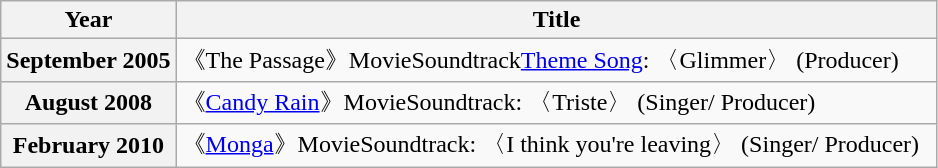<table class="wikitable">
<tr>
<th align="left">Year</th>
<th align="left">Title</th>
</tr>
<tr>
<th>September 2005</th>
<td width=500>《The Passage》MovieSoundtrack<a href='#'>Theme Song</a>: 〈Glimmer〉 (Producer)</td>
</tr>
<tr>
<th>August 2008</th>
<td width=500>《<a href='#'>Candy Rain</a>》MovieSoundtrack: 〈Triste〉 (Singer/ Producer)</td>
</tr>
<tr>
<th>February 2010</th>
<td width=500>《<a href='#'>Monga</a>》MovieSoundtrack: 〈I think you're leaving〉 (Singer/ Producer)</td>
</tr>
</table>
